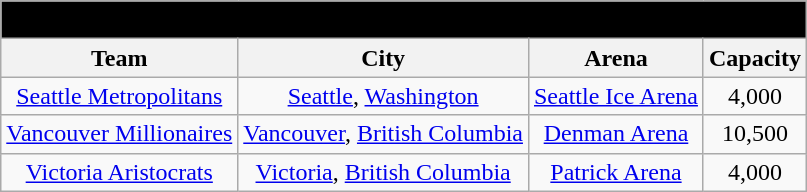<table class="wikitable" style="width:auto; text-align:center;">
<tr>
<td bgcolor="#000000" align="center" colspan="6"><strong><span>1921–22 Pacific Coast Hockey Association</span></strong></td>
</tr>
<tr>
<th>Team</th>
<th>City</th>
<th>Arena</th>
<th>Capacity</th>
</tr>
<tr>
<td><a href='#'>Seattle Metropolitans</a></td>
<td><a href='#'>Seattle</a>, <a href='#'>Washington</a></td>
<td><a href='#'>Seattle Ice Arena</a></td>
<td>4,000</td>
</tr>
<tr>
<td><a href='#'>Vancouver Millionaires</a></td>
<td><a href='#'>Vancouver</a>, <a href='#'>British Columbia</a></td>
<td><a href='#'>Denman Arena</a></td>
<td>10,500</td>
</tr>
<tr>
<td><a href='#'>Victoria Aristocrats</a></td>
<td><a href='#'>Victoria</a>, <a href='#'>British Columbia</a></td>
<td><a href='#'>Patrick Arena</a></td>
<td>4,000</td>
</tr>
</table>
